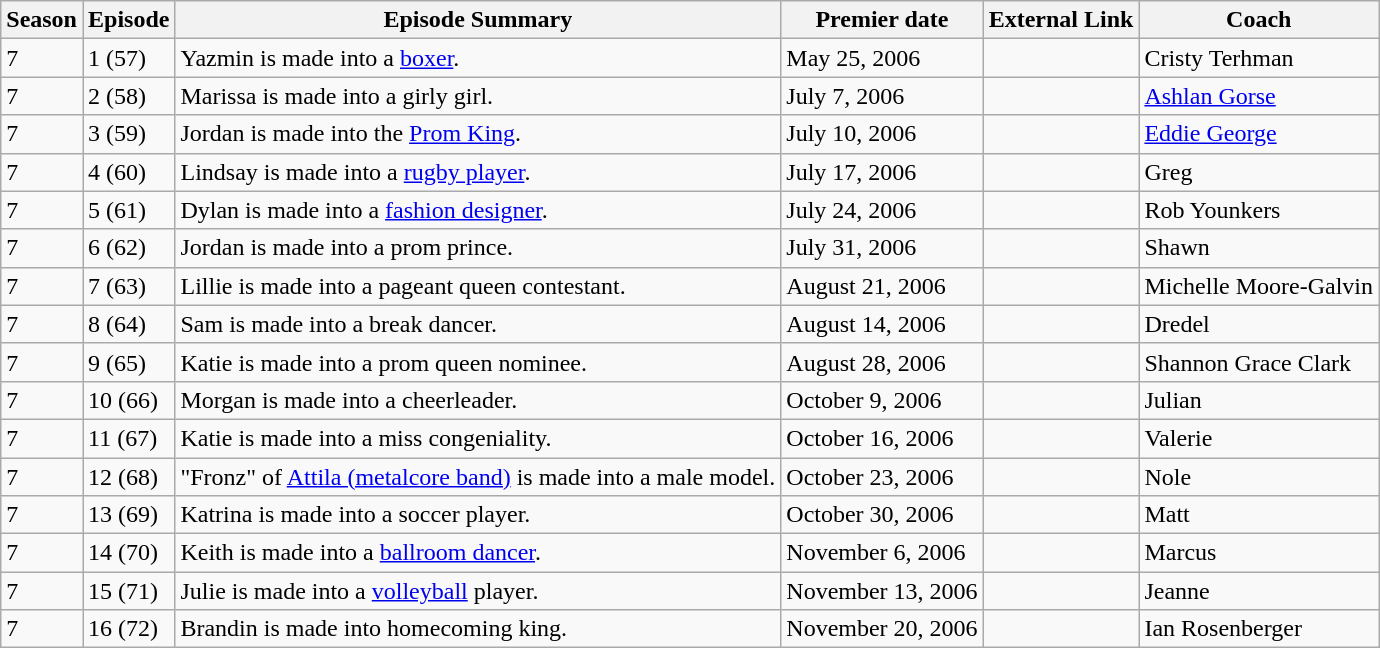<table class="wikitable">
<tr>
<th>Season</th>
<th>Episode</th>
<th>Episode Summary</th>
<th>Premier date</th>
<th>External Link</th>
<th>Coach</th>
</tr>
<tr>
<td>7</td>
<td>1 (57)</td>
<td>Yazmin is made into a <a href='#'>boxer</a>.</td>
<td>May 25, 2006</td>
<td></td>
<td>Cristy Terhman</td>
</tr>
<tr>
<td>7</td>
<td>2 (58)</td>
<td>Marissa is made into a girly girl.</td>
<td>July 7, 2006</td>
<td></td>
<td><a href='#'>Ashlan Gorse</a></td>
</tr>
<tr>
<td>7</td>
<td>3 (59)</td>
<td>Jordan is made into the <a href='#'>Prom King</a>.</td>
<td>July 10, 2006</td>
<td></td>
<td><a href='#'>Eddie George</a></td>
</tr>
<tr>
<td>7</td>
<td>4 (60)</td>
<td>Lindsay is made into a <a href='#'>rugby player</a>.</td>
<td>July 17, 2006</td>
<td></td>
<td>Greg</td>
</tr>
<tr>
<td>7</td>
<td>5 (61)</td>
<td>Dylan is made into a <a href='#'>fashion designer</a>.</td>
<td>July 24, 2006</td>
<td></td>
<td>Rob Younkers</td>
</tr>
<tr>
<td>7</td>
<td>6 (62)</td>
<td>Jordan is made into a prom prince.</td>
<td>July 31, 2006</td>
<td></td>
<td>Shawn</td>
</tr>
<tr>
<td>7</td>
<td>7 (63)</td>
<td>Lillie is made into a pageant queen contestant.</td>
<td>August 21, 2006</td>
<td></td>
<td>Michelle Moore-Galvin</td>
</tr>
<tr>
<td>7</td>
<td>8 (64)</td>
<td>Sam is made into a break dancer.</td>
<td>August 14, 2006</td>
<td></td>
<td>Dredel</td>
</tr>
<tr>
<td>7</td>
<td>9 (65)</td>
<td>Katie is made into a prom queen nominee.</td>
<td>August 28, 2006</td>
<td></td>
<td>Shannon Grace Clark</td>
</tr>
<tr>
<td>7</td>
<td>10 (66)</td>
<td>Morgan is made into a cheerleader.</td>
<td>October 9, 2006</td>
<td></td>
<td>Julian</td>
</tr>
<tr>
<td>7</td>
<td>11 (67)</td>
<td>Katie is made into a miss congeniality.</td>
<td>October 16, 2006</td>
<td></td>
<td>Valerie</td>
</tr>
<tr>
<td>7</td>
<td>12 (68)</td>
<td>"Fronz" of <a href='#'>Attila (metalcore band)</a> is made into a male model.</td>
<td>October 23, 2006</td>
<td></td>
<td>Nole</td>
</tr>
<tr>
<td>7</td>
<td>13 (69)</td>
<td>Katrina is made into a soccer player.</td>
<td>October 30, 2006</td>
<td></td>
<td>Matt</td>
</tr>
<tr>
<td>7</td>
<td>14 (70)</td>
<td>Keith is made into a <a href='#'>ballroom dancer</a>.</td>
<td>November 6, 2006</td>
<td></td>
<td>Marcus</td>
</tr>
<tr>
<td>7</td>
<td>15 (71)</td>
<td>Julie is made into a <a href='#'>volleyball</a> player.</td>
<td>November 13, 2006</td>
<td></td>
<td>Jeanne</td>
</tr>
<tr>
<td>7</td>
<td>16 (72)</td>
<td>Brandin is made into homecoming king.</td>
<td>November 20, 2006</td>
<td></td>
<td>Ian Rosenberger</td>
</tr>
</table>
